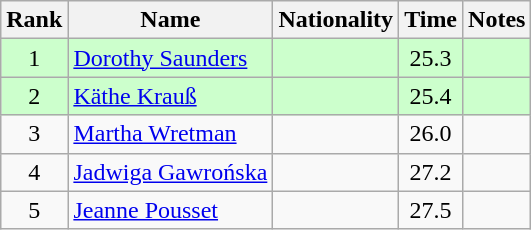<table class="wikitable sortable" style="text-align:center">
<tr>
<th>Rank</th>
<th>Name</th>
<th>Nationality</th>
<th>Time</th>
<th>Notes</th>
</tr>
<tr bgcolor=ccffcc>
<td>1</td>
<td align=left><a href='#'>Dorothy Saunders</a></td>
<td align=left></td>
<td>25.3</td>
<td></td>
</tr>
<tr bgcolor=ccffcc>
<td>2</td>
<td align=left><a href='#'>Käthe Krauß</a></td>
<td align=left></td>
<td>25.4</td>
<td></td>
</tr>
<tr>
<td>3</td>
<td align=left><a href='#'>Martha Wretman</a></td>
<td align=left></td>
<td>26.0</td>
<td></td>
</tr>
<tr>
<td>4</td>
<td align=left><a href='#'>Jadwiga Gawrońska</a></td>
<td align=left></td>
<td>27.2</td>
<td></td>
</tr>
<tr>
<td>5</td>
<td align=left><a href='#'>Jeanne Pousset</a></td>
<td align=left></td>
<td>27.5</td>
<td></td>
</tr>
</table>
